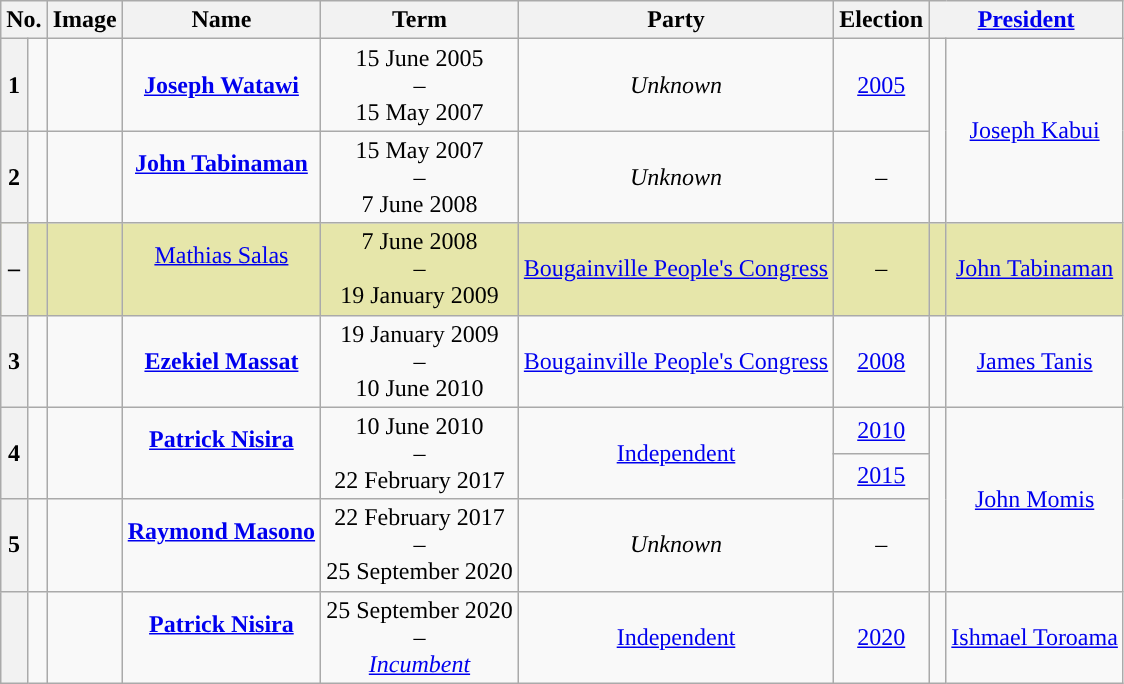<table class="wikitable" style="text-align:center;">
<tr>
<th colspan="2">No.</th>
<th>Image</th>
<th>Name</th>
<th>Term</th>
<th>Party</th>
<th>Election</th>
<th colspan="2"><a href='#'>President</a></th>
</tr>
<tr>
<th>1</th>
<td></td>
<td></td>
<td><strong><a href='#'>Joseph Watawi</a></strong><br></td>
<td>15 June 2005<br>–<br>15 May 2007</td>
<td><em>Unknown</em></td>
<td><a href='#'>2005</a></td>
<td rowspan="2" style="background-color:"> </td>
<td rowspan="2"><a href='#'>Joseph Kabui</a></td>
</tr>
<tr>
<th>2</th>
<td></td>
<td></td>
<td><strong><a href='#'>John Tabinaman</a></strong><br><br></td>
<td>15 May 2007<br>–<br>7 June 2008</td>
<td><em>Unknown</em></td>
<td>–</td>
</tr>
<tr style="background:#e6e6aa;">
<th>–</th>
<td style="background-color:"> </td>
<td></td>
<td><a href='#'>Mathias Salas</a><br><br></td>
<td>7 June 2008<br>–<br>19 January 2009</td>
<td><a href='#'>Bougainville People's Congress</a></td>
<td>–</td>
<td></td>
<td><a href='#'>John Tabinaman</a></td>
</tr>
<tr>
<th>3</th>
<td style="background-color:"> </td>
<td></td>
<td><strong><a href='#'>Ezekiel Massat</a></strong><br></td>
<td>19 January 2009<br>–<br>10 June 2010</td>
<td><a href='#'>Bougainville People's Congress</a></td>
<td><a href='#'>2008</a></td>
<td style="background-color:"> </td>
<td><a href='#'>James Tanis</a></td>
</tr>
<tr>
<th rowspan="2">4</th>
<td rowspan="2" style="background-color:"> </td>
<td rowspan="2"></td>
<td rowspan="2"><strong><a href='#'>Patrick Nisira</a></strong><br><br></td>
<td rowspan="2">10 June 2010<br>–<br>22 February 2017</td>
<td rowspan="2"><a href='#'>Independent</a></td>
<td><a href='#'>2010</a></td>
<td rowspan="3" style="background-color:"> </td>
<td rowspan="3"><a href='#'>John Momis</a></td>
</tr>
<tr>
<td><a href='#'>2015</a></td>
</tr>
<tr>
<th>5</th>
<td></td>
<td></td>
<td><strong><a href='#'>Raymond Masono</a></strong><br><br></td>
<td>22 February 2017<br>–<br>25 September 2020</td>
<td><em>Unknown</em></td>
<td>–</td>
</tr>
<tr>
<th></th>
<td style="background-color:"> </td>
<td></td>
<td><strong><a href='#'>Patrick Nisira</a></strong><br><br></td>
<td>25 September 2020<br>–<br><em><a href='#'>Incumbent</a></em></td>
<td><a href='#'>Independent</a></td>
<td><a href='#'>2020</a></td>
<td style="background-color:"> </td>
<td><a href='#'>Ishmael Toroama</a></td>
</tr>
</table>
